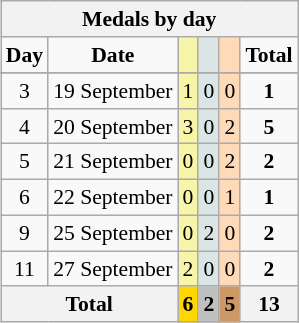<table class="wikitable" style="font-size:90%; float:right">
<tr align=center>
<th colspan=7><strong>Medals by day</strong></th>
</tr>
<tr align=center>
<td><strong>Day</strong></td>
<td><strong>Date</strong></td>
<td style="background:#f7f6a8;"></td>
<td style="background:#dce5e5;"></td>
<td style="background:#ffdab9;"></td>
<td><strong>Total</strong></td>
</tr>
<tr align=center>
</tr>
<tr align=center>
<td>3</td>
<td>19 September</td>
<td style="background:#f7f6a8;">1</td>
<td style="background:#dce5e5;">0</td>
<td style="background:#ffdab9;">0</td>
<td><strong>1</strong></td>
</tr>
<tr align=center>
<td>4</td>
<td>20 September</td>
<td style="background:#f7f6a8;">3</td>
<td style="background:#dce5e5;">0</td>
<td style="background:#ffdab9;">2</td>
<td><strong>5</strong></td>
</tr>
<tr align=center>
<td>5</td>
<td>21 September</td>
<td style="background:#f7f6a8;">0</td>
<td style="background:#dce5e5;">0</td>
<td style="background:#ffdab9;">2</td>
<td><strong>2</strong></td>
</tr>
<tr align=center>
<td>6</td>
<td>22 September</td>
<td style="background:#f7f6a8;">0</td>
<td style="background:#dce5e5;">0</td>
<td style="background:#ffdab9;">1</td>
<td><strong>1</strong></td>
</tr>
<tr align=center>
<td>9</td>
<td>25 September</td>
<td style="background:#f7f6a8;">0</td>
<td style="background:#dce5e5;">2</td>
<td style="background:#ffdab9;">0</td>
<td><strong>2</strong></td>
</tr>
<tr align=center>
<td>11</td>
<td>27 September</td>
<td style="background:#f7f6a8;">2</td>
<td style="background:#dce5e5;">0</td>
<td style="background:#ffdab9;">0</td>
<td><strong>2</strong></td>
</tr>
<tr style="text-align:center">
<th colspan=2>Total</th>
<th style="background:gold">6</th>
<th style="background:silver">2</th>
<th style="background:#c96">5</th>
<th>13</th>
</tr>
</table>
